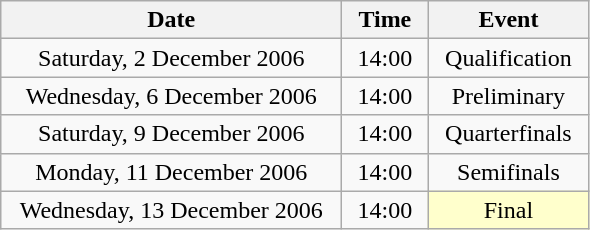<table class = "wikitable" style="text-align:center;">
<tr>
<th width=220>Date</th>
<th width=50>Time</th>
<th width=100>Event</th>
</tr>
<tr>
<td>Saturday, 2 December 2006</td>
<td>14:00</td>
<td>Qualification</td>
</tr>
<tr>
<td>Wednesday, 6 December 2006</td>
<td>14:00</td>
<td>Preliminary</td>
</tr>
<tr>
<td>Saturday, 9 December 2006</td>
<td>14:00</td>
<td>Quarterfinals</td>
</tr>
<tr>
<td>Monday, 11 December 2006</td>
<td>14:00</td>
<td>Semifinals</td>
</tr>
<tr>
<td>Wednesday, 13 December 2006</td>
<td>14:00</td>
<td bgcolor=ffffcc>Final</td>
</tr>
</table>
